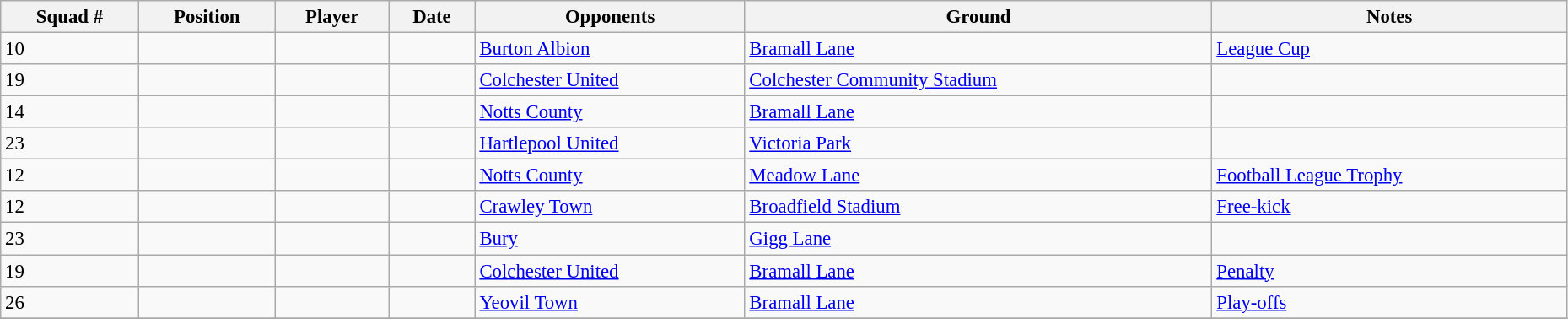<table width=98% class="wikitable sortable" style="text-align:center; font-size:95%; text-align:left">
<tr>
<th>Squad #</th>
<th>Position</th>
<th>Player</th>
<th>Date</th>
<th>Opponents</th>
<th>Ground</th>
<th>Notes</th>
</tr>
<tr>
<td>10</td>
<td></td>
<td></td>
<td></td>
<td><a href='#'>Burton Albion</a></td>
<td><a href='#'>Bramall Lane</a></td>
<td><a href='#'>League Cup</a></td>
</tr>
<tr>
<td>19</td>
<td></td>
<td></td>
<td></td>
<td><a href='#'>Colchester United</a></td>
<td><a href='#'>Colchester Community Stadium</a></td>
<td></td>
</tr>
<tr>
<td>14</td>
<td></td>
<td></td>
<td></td>
<td><a href='#'>Notts County</a></td>
<td><a href='#'>Bramall Lane</a></td>
<td></td>
</tr>
<tr>
<td>23</td>
<td></td>
<td></td>
<td></td>
<td><a href='#'>Hartlepool United</a></td>
<td><a href='#'>Victoria Park</a></td>
<td></td>
</tr>
<tr>
<td>12</td>
<td></td>
<td></td>
<td></td>
<td><a href='#'>Notts County</a></td>
<td><a href='#'>Meadow Lane</a></td>
<td><a href='#'>Football League Trophy</a></td>
</tr>
<tr>
<td>12</td>
<td></td>
<td></td>
<td></td>
<td><a href='#'>Crawley Town</a></td>
<td><a href='#'>Broadfield Stadium</a></td>
<td><a href='#'>Free-kick</a></td>
</tr>
<tr>
<td>23</td>
<td></td>
<td></td>
<td></td>
<td><a href='#'>Bury</a></td>
<td><a href='#'>Gigg Lane</a></td>
<td></td>
</tr>
<tr>
<td>19</td>
<td></td>
<td></td>
<td></td>
<td><a href='#'>Colchester United</a></td>
<td><a href='#'>Bramall Lane</a></td>
<td><a href='#'>Penalty</a></td>
</tr>
<tr>
<td>26</td>
<td></td>
<td></td>
<td></td>
<td><a href='#'>Yeovil Town</a></td>
<td><a href='#'>Bramall Lane</a></td>
<td><a href='#'>Play-offs</a></td>
</tr>
<tr>
</tr>
</table>
